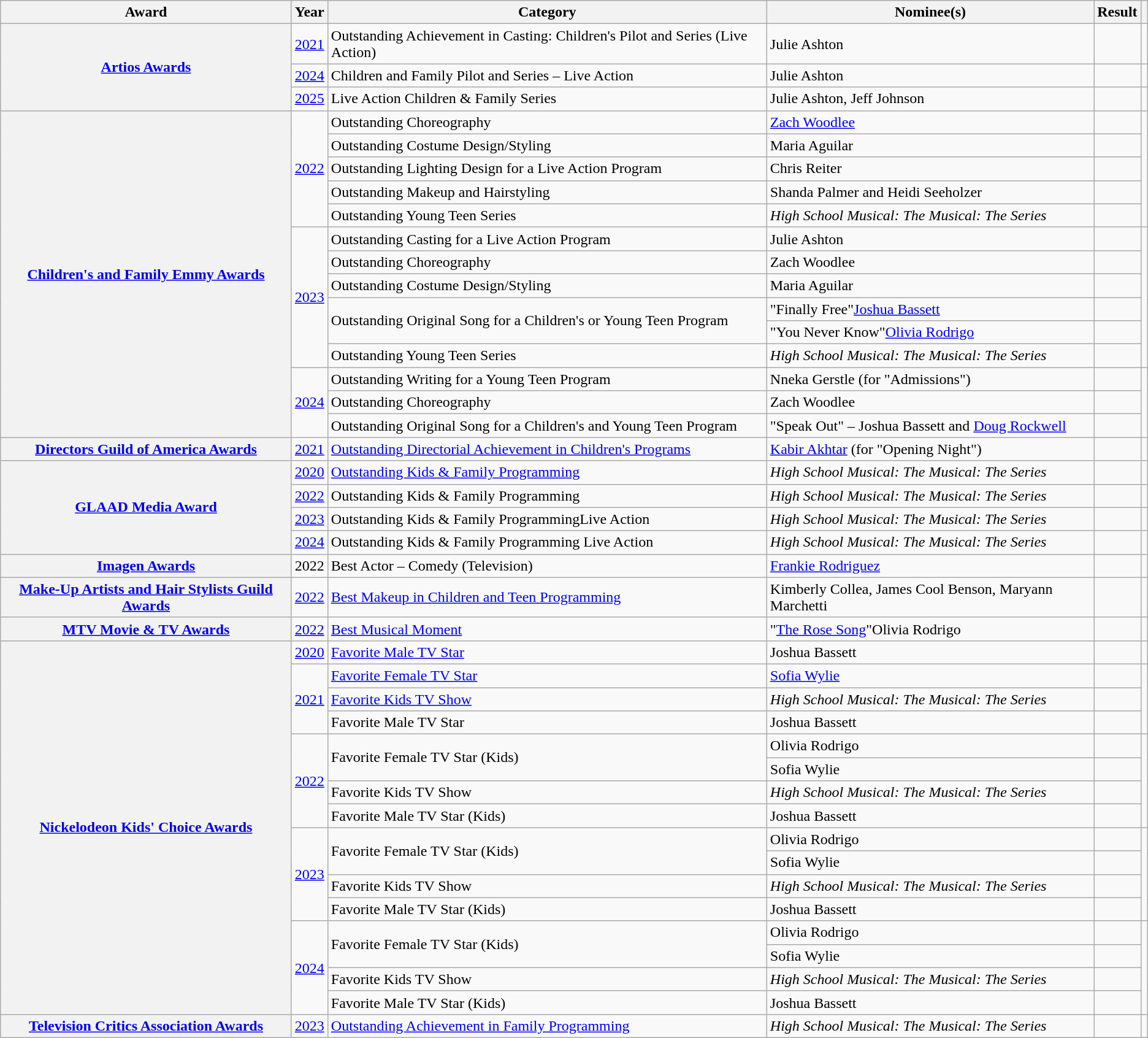<table class="wikitable plainrowheaders sortable">
<tr>
<th scope="col">Award</th>
<th scope="col">Year</th>
<th scope="col">Category</th>
<th scope="col">Nominee(s)</th>
<th scope="col">Result</th>
<th scope="col" class="unsortable"></th>
</tr>
<tr>
<th rowspan="3" scope="row"><a href='#'>Artios Awards</a></th>
<td><a href='#'>2021</a></td>
<td>Outstanding Achievement in Casting: Children's Pilot and Series (Live Action)</td>
<td data-sort-value="Ashton, Julie">Julie Ashton</td>
<td></td>
<td style="text-align:center;"></td>
</tr>
<tr>
<td><a href='#'>2024</a></td>
<td>Children and Family Pilot and Series – Live Action</td>
<td data-sort-value="Ashton, Julie">Julie Ashton</td>
<td></td>
<td style="text-align:center;"></td>
</tr>
<tr>
<td><a href='#'>2025</a></td>
<td>Live Action Children & Family Series</td>
<td data-sort-value="Ashton, Julie, Jeff Johnson">Julie Ashton, Jeff Johnson</td>
<td></td>
<td style="text-align:center;"></td>
</tr>
<tr>
<th rowspan="14" scope="row"><a href='#'>Children's and Family Emmy Awards</a></th>
<td rowspan="5"><a href='#'>2022</a></td>
<td>Outstanding Choreography</td>
<td data-sort-value="Woodlee, Zach"><a href='#'>Zach Woodlee</a></td>
<td></td>
<td style="text-align:center;" rowspan="5"></td>
</tr>
<tr>
<td>Outstanding Costume Design/Styling</td>
<td data-sort-value="Aguilar, Maria">Maria Aguilar</td>
<td></td>
</tr>
<tr>
<td>Outstanding Lighting Design for a Live Action Program</td>
<td data-sort-value="Reiter, Chris">Chris Reiter</td>
<td></td>
</tr>
<tr>
<td>Outstanding Makeup and Hairstyling</td>
<td data-sort-value="Palmer, Shanda">Shanda Palmer and Heidi Seeholzer</td>
<td></td>
</tr>
<tr>
<td>Outstanding Young Teen Series</td>
<td><em>High School Musical: The Musical: The Series</em></td>
<td></td>
</tr>
<tr>
<td rowspan="6"><a href='#'>2023</a></td>
<td>Outstanding Casting for a Live Action Program</td>
<td data-sort-value="Ashton, Julie">Julie Ashton</td>
<td></td>
<td style="text-align:center;" rowspan="6"></td>
</tr>
<tr>
<td>Outstanding Choreography</td>
<td data-sort-value="Woodlee, Zach">Zach Woodlee</td>
<td></td>
</tr>
<tr>
<td>Outstanding Costume Design/Styling</td>
<td data-sort-value="Aguilar, Maria">Maria Aguilar</td>
<td></td>
</tr>
<tr>
<td rowspan="2">Outstanding Original Song for a Children's or Young Teen Program</td>
<td data-sort-value="Finally Free">"Finally Free"<a href='#'>Joshua Bassett</a></td>
<td></td>
</tr>
<tr>
<td data-sort-value="You Never Know">"You Never Know"<a href='#'>Olivia Rodrigo</a></td>
<td></td>
</tr>
<tr>
<td>Outstanding Young Teen Series</td>
<td><em>High School Musical: The Musical: The Series</em></td>
<td></td>
</tr>
<tr>
<td rowspan="3"><a href='#'>2024</a></td>
<td>Outstanding Writing for a Young Teen Program</td>
<td data-sort-value="Gerstle, Nneka">Nneka Gerstle (for "Admissions")</td>
<td></td>
<td style="text-align:center;" rowspan="3"></td>
</tr>
<tr>
<td>Outstanding Choreography</td>
<td data-sort-value="Woodlee, Zach">Zach Woodlee</td>
<td></td>
</tr>
<tr>
<td>Outstanding Original Song for a Children's and Young Teen Program</td>
<td data-sort-value="Speak Out">"Speak Out" – Joshua Bassett and <a href='#'>Doug Rockwell</a></td>
<td></td>
</tr>
<tr>
<th scope="row"><a href='#'>Directors Guild of America Awards</a></th>
<td><a href='#'>2021</a></td>
<td><a href='#'>Outstanding Directorial Achievement in Children's Programs</a></td>
<td data-sort-value="Akhtar, Kabir (for "Opening Night")"><a href='#'>Kabir Akhtar</a> (for "Opening Night")</td>
<td></td>
<td style="text-align:center;"></td>
</tr>
<tr>
<th rowspan="4" scope="row"><a href='#'>GLAAD Media Award</a></th>
<td><a href='#'>2020</a></td>
<td><a href='#'>Outstanding Kids & Family Programming</a></td>
<td><em>High School Musical: The Musical: The Series</em></td>
<td></td>
<td style="text-align:center;"></td>
</tr>
<tr>
<td><a href='#'>2022</a></td>
<td>Outstanding Kids & Family Programming</td>
<td><em>High School Musical: The Musical: The Series</em></td>
<td></td>
<td style="text-align:center;"></td>
</tr>
<tr>
<td><a href='#'>2023</a></td>
<td>Outstanding Kids & Family ProgrammingLive Action</td>
<td><em>High School Musical: The Musical: The Series</em></td>
<td></td>
<td style="text-align:center;"></td>
</tr>
<tr>
<td><a href='#'>2024</a></td>
<td>Outstanding Kids & Family Programming Live Action</td>
<td><em>High School Musical: The Musical: The Series</em></td>
<td></td>
<td style="text-align:center;"></td>
</tr>
<tr>
<th scope="row"><a href='#'>Imagen Awards</a></th>
<td>2022</td>
<td>Best Actor – Comedy (Television)</td>
<td data-sort-value="Rodriguez, Frankie"><a href='#'>Frankie Rodriguez</a></td>
<td></td>
<td style="text-align:center;"></td>
</tr>
<tr>
<th scope="row"><a href='#'>Make-Up Artists and Hair Stylists Guild Awards</a></th>
<td><a href='#'>2022</a></td>
<td><a href='#'>Best Makeup in Children and Teen Programming</a></td>
<td data-sort-value="Collea, Kimberly" "Benson, James Cool" "Marchetti, Maryann">Kimberly Collea, James Cool Benson, Maryann Marchetti</td>
<td></td>
<td style="text-align:center;"></td>
</tr>
<tr>
<th scope="row"><a href='#'>MTV Movie & TV Awards</a></th>
<td><a href='#'>2022</a></td>
<td><a href='#'>Best Musical Moment</a></td>
<td data-sort-value="Rose Song, The">"<a href='#'>The Rose Song</a>"Olivia Rodrigo</td>
<td></td>
<td style="text-align:center;"></td>
</tr>
<tr>
<th scope="row" rowspan="16"><a href='#'>Nickelodeon Kids' Choice Awards</a></th>
<td><a href='#'>2020</a></td>
<td><a href='#'>Favorite Male TV Star</a></td>
<td data-sort-value="Bassett, Joshua">Joshua Bassett</td>
<td></td>
<td style="text-align:center;"></td>
</tr>
<tr>
<td rowspan="3"><a href='#'>2021</a></td>
<td><a href='#'>Favorite Female TV Star</a></td>
<td data-sort-value="Wylie, Sofia"><a href='#'>Sofia Wylie</a></td>
<td></td>
<td style="text-align:center;" rowspan="3"></td>
</tr>
<tr>
<td><a href='#'>Favorite Kids TV Show</a></td>
<td><em>High School Musical: The Musical: The Series</em></td>
<td></td>
</tr>
<tr>
<td>Favorite Male TV Star</td>
<td data-sort-value="Bassett, Joshua">Joshua Bassett</td>
<td></td>
</tr>
<tr>
<td rowspan="4"><a href='#'>2022</a></td>
<td rowspan="2">Favorite Female TV Star (Kids)</td>
<td data-sort-value="Rodrigo, Olivia">Olivia Rodrigo</td>
<td></td>
<td rowspan="4" style="text-align:center;"></td>
</tr>
<tr>
<td data-sort-value="Wylie, Sofia">Sofia Wylie</td>
<td></td>
</tr>
<tr>
<td>Favorite Kids TV Show</td>
<td><em>High School Musical: The Musical: The Series</em></td>
<td></td>
</tr>
<tr>
<td>Favorite Male TV Star (Kids)</td>
<td data-sort-value="Basset, Joshua">Joshua Bassett</td>
<td></td>
</tr>
<tr>
<td rowspan="4"><a href='#'>2023</a></td>
<td rowspan="2">Favorite Female TV Star (Kids)</td>
<td data-sort-value="Rodrigo, Olivia">Olivia Rodrigo</td>
<td></td>
<td rowspan="4" style="text-align:center;"></td>
</tr>
<tr>
<td data-sort-value="Wylie, Sofia">Sofia Wylie</td>
<td></td>
</tr>
<tr>
<td>Favorite Kids TV Show</td>
<td><em>High School Musical: The Musical: The Series</em></td>
<td></td>
</tr>
<tr>
<td>Favorite Male TV Star (Kids)</td>
<td data-sort-value="Basset, Joshua">Joshua Bassett</td>
<td></td>
</tr>
<tr>
<td rowspan="4"><a href='#'>2024</a></td>
<td rowspan="2">Favorite Female TV Star (Kids)</td>
<td data-sort-value="Rodrigo, Olivia">Olivia Rodrigo</td>
<td></td>
<td rowspan="4" style="text-align:center;"></td>
</tr>
<tr>
<td data-sort-value="Wylie, Sofia">Sofia Wylie</td>
<td></td>
</tr>
<tr>
<td>Favorite Kids TV Show</td>
<td><em>High School Musical: The Musical: The Series</em></td>
<td></td>
</tr>
<tr>
<td>Favorite Male TV Star (Kids)</td>
<td data-sort-value="Basset, Joshua">Joshua Bassett</td>
<td></td>
</tr>
<tr>
<th scope="row"><a href='#'>Television Critics Association Awards</a></th>
<td><a href='#'>2023</a></td>
<td><a href='#'>Outstanding Achievement in Family Programming</a></td>
<td><em>High School Musical: The Musical: The Series</em></td>
<td></td>
<td style="text-align:center;"></td>
</tr>
</table>
